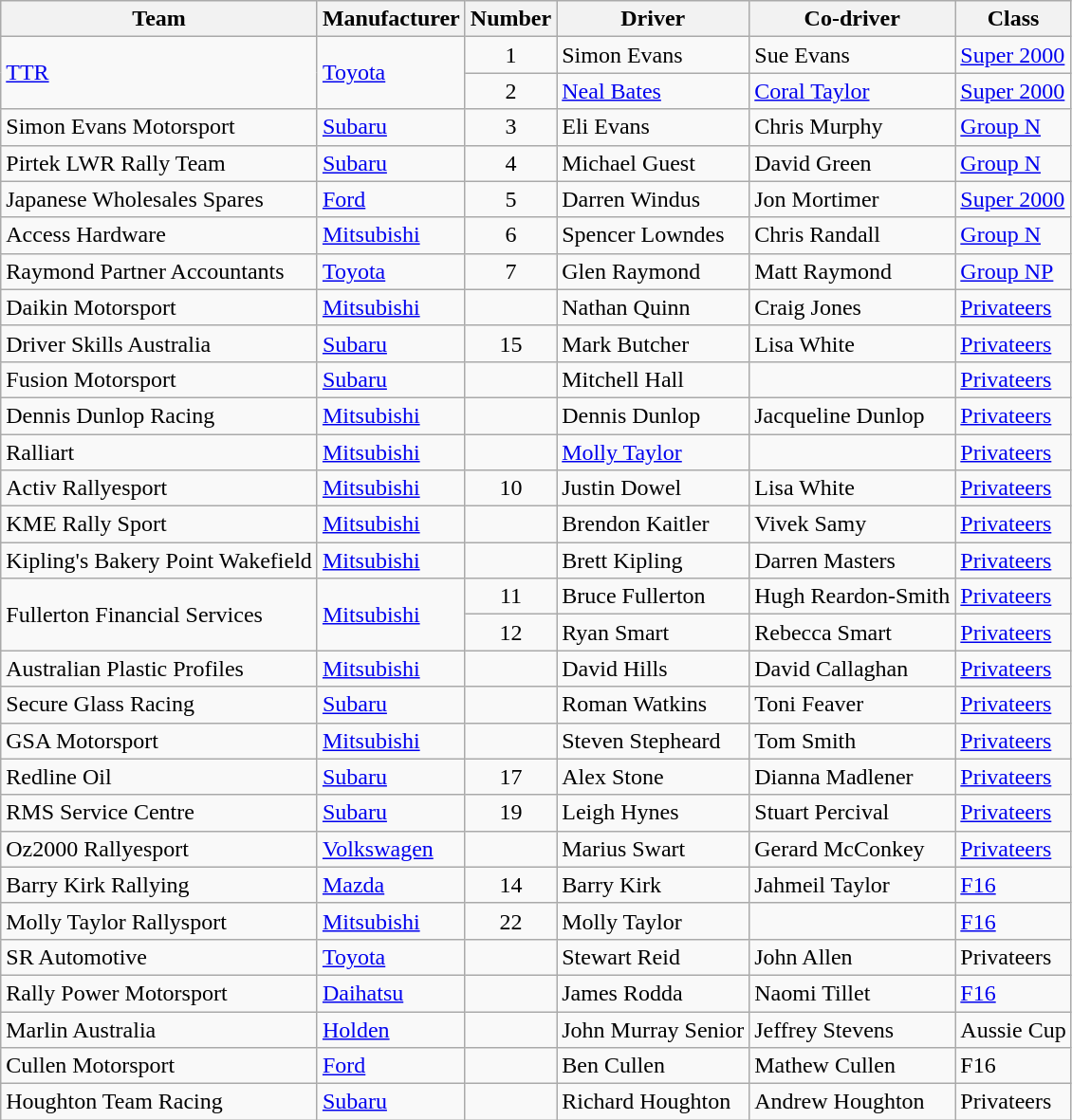<table class="wikitable" border="1">
<tr>
<th>Team</th>
<th>Manufacturer</th>
<th>Number</th>
<th>Driver</th>
<th>Co-driver</th>
<th>Class</th>
</tr>
<tr>
<td rowspan="2"><a href='#'>TTR</a></td>
<td rowspan="2"><a href='#'>Toyota</a></td>
<td align="center">1</td>
<td>Simon Evans</td>
<td>Sue Evans</td>
<td><a href='#'>Super 2000</a></td>
</tr>
<tr>
<td align="center">2</td>
<td><a href='#'>Neal Bates</a></td>
<td><a href='#'>Coral Taylor</a></td>
<td><a href='#'>Super 2000</a></td>
</tr>
<tr>
<td>Simon Evans Motorsport</td>
<td><a href='#'>Subaru</a></td>
<td align="center">3</td>
<td>Eli Evans</td>
<td>Chris Murphy</td>
<td><a href='#'>Group N</a></td>
</tr>
<tr>
<td>Pirtek LWR Rally Team</td>
<td><a href='#'>Subaru</a></td>
<td align="center">4</td>
<td>Michael Guest</td>
<td>David Green</td>
<td><a href='#'>Group N</a></td>
</tr>
<tr>
<td>Japanese Wholesales Spares</td>
<td><a href='#'>Ford</a></td>
<td align="center">5</td>
<td>Darren Windus</td>
<td>Jon Mortimer</td>
<td><a href='#'>Super 2000</a></td>
</tr>
<tr>
<td>Access Hardware</td>
<td><a href='#'>Mitsubishi</a></td>
<td align="center">6</td>
<td>Spencer Lowndes</td>
<td>Chris Randall</td>
<td><a href='#'>Group N</a></td>
</tr>
<tr>
<td>Raymond Partner Accountants</td>
<td><a href='#'>Toyota</a></td>
<td align="center">7</td>
<td>Glen Raymond</td>
<td>Matt Raymond</td>
<td><a href='#'>Group NP</a></td>
</tr>
<tr>
<td>Daikin Motorsport</td>
<td><a href='#'>Mitsubishi</a></td>
<td align="center"></td>
<td>Nathan Quinn</td>
<td>Craig Jones</td>
<td><a href='#'>Privateers</a></td>
</tr>
<tr>
<td>Driver Skills Australia</td>
<td><a href='#'>Subaru</a></td>
<td align="center">15</td>
<td>Mark Butcher</td>
<td>Lisa White</td>
<td><a href='#'>Privateers</a></td>
</tr>
<tr>
<td>Fusion Motorsport</td>
<td><a href='#'>Subaru</a></td>
<td align="center"></td>
<td>Mitchell Hall</td>
<td></td>
<td><a href='#'>Privateers</a></td>
</tr>
<tr>
<td>Dennis Dunlop Racing</td>
<td><a href='#'>Mitsubishi</a></td>
<td align="center"></td>
<td>Dennis Dunlop</td>
<td>Jacqueline Dunlop</td>
<td><a href='#'>Privateers</a></td>
</tr>
<tr>
<td>Ralliart</td>
<td><a href='#'>Mitsubishi</a></td>
<td align="center"></td>
<td><a href='#'>Molly Taylor</a></td>
<td></td>
<td><a href='#'>Privateers</a></td>
</tr>
<tr>
<td>Activ Rallyesport</td>
<td><a href='#'>Mitsubishi</a></td>
<td align="center">10</td>
<td>Justin Dowel</td>
<td>Lisa White</td>
<td><a href='#'>Privateers</a></td>
</tr>
<tr>
<td>KME Rally Sport</td>
<td><a href='#'>Mitsubishi</a></td>
<td align="center"></td>
<td>Brendon Kaitler</td>
<td>Vivek Samy</td>
<td><a href='#'>Privateers</a></td>
</tr>
<tr>
<td>Kipling's Bakery Point Wakefield</td>
<td><a href='#'>Mitsubishi</a></td>
<td align="center"></td>
<td>Brett Kipling</td>
<td>Darren Masters</td>
<td><a href='#'>Privateers</a></td>
</tr>
<tr>
<td rowspan="2">Fullerton Financial Services</td>
<td rowspan="2"><a href='#'>Mitsubishi</a></td>
<td align="center">11</td>
<td>Bruce Fullerton</td>
<td>Hugh Reardon-Smith</td>
<td><a href='#'>Privateers</a></td>
</tr>
<tr>
<td align="center">12</td>
<td>Ryan Smart</td>
<td>Rebecca Smart</td>
<td><a href='#'>Privateers</a></td>
</tr>
<tr>
<td>Australian Plastic Profiles</td>
<td><a href='#'>Mitsubishi</a></td>
<td align="center"></td>
<td>David Hills</td>
<td>David Callaghan</td>
<td><a href='#'>Privateers</a></td>
</tr>
<tr>
<td>Secure Glass Racing</td>
<td><a href='#'>Subaru</a></td>
<td align="center"></td>
<td>Roman Watkins</td>
<td>Toni Feaver</td>
<td><a href='#'>Privateers</a></td>
</tr>
<tr>
<td>GSA Motorsport</td>
<td><a href='#'>Mitsubishi</a></td>
<td align="center"></td>
<td>Steven Stepheard</td>
<td>Tom Smith</td>
<td><a href='#'>Privateers</a></td>
</tr>
<tr>
<td>Redline Oil</td>
<td><a href='#'>Subaru</a></td>
<td align="center">17</td>
<td>Alex Stone</td>
<td>Dianna Madlener</td>
<td><a href='#'>Privateers</a></td>
</tr>
<tr>
<td>RMS Service Centre</td>
<td><a href='#'>Subaru</a></td>
<td align="center">19</td>
<td>Leigh Hynes</td>
<td>Stuart Percival</td>
<td><a href='#'>Privateers</a></td>
</tr>
<tr>
<td>Oz2000 Rallyesport</td>
<td><a href='#'>Volkswagen</a></td>
<td align="center"></td>
<td>Marius Swart</td>
<td>Gerard McConkey</td>
<td><a href='#'>Privateers</a></td>
</tr>
<tr>
<td>Barry Kirk Rallying</td>
<td><a href='#'>Mazda</a></td>
<td align="center">14</td>
<td>Barry Kirk</td>
<td>Jahmeil Taylor</td>
<td><a href='#'>F16</a></td>
</tr>
<tr>
<td>Molly Taylor Rallysport</td>
<td><a href='#'>Mitsubishi</a></td>
<td align="center">22</td>
<td>Molly Taylor</td>
<td></td>
<td><a href='#'>F16</a></td>
</tr>
<tr>
<td>SR Automotive</td>
<td><a href='#'>Toyota</a></td>
<td align="center"></td>
<td>Stewart Reid</td>
<td>John Allen</td>
<td Privateer (motorsport)>Privateers</td>
</tr>
<tr>
<td>Rally Power Motorsport</td>
<td><a href='#'>Daihatsu</a></td>
<td align="center"></td>
<td>James Rodda</td>
<td>Naomi Tillet</td>
<td><a href='#'>F16</a></td>
</tr>
<tr>
<td>Marlin Australia</td>
<td><a href='#'>Holden</a></td>
<td align="center"></td>
<td>John Murray Senior</td>
<td>Jeffrey Stevens</td>
<td>Aussie Cup</td>
</tr>
<tr>
<td>Cullen Motorsport</td>
<td><a href='#'>Ford</a></td>
<td align="center"></td>
<td>Ben Cullen</td>
<td>Mathew Cullen</td>
<td>F16</td>
</tr>
<tr>
<td>Houghton Team Racing</td>
<td><a href='#'>Subaru</a></td>
<td align="center"></td>
<td>Richard Houghton</td>
<td>Andrew Houghton</td>
<td>Privateers</td>
</tr>
</table>
